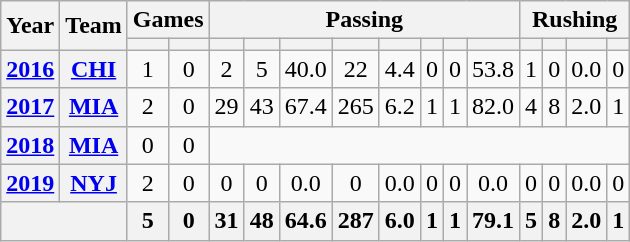<table class="wikitable" style="text-align:center;">
<tr>
<th rowspan="2">Year</th>
<th rowspan="2">Team</th>
<th colspan="2">Games</th>
<th colspan="8">Passing</th>
<th colspan="4">Rushing</th>
</tr>
<tr>
<th></th>
<th></th>
<th></th>
<th></th>
<th></th>
<th></th>
<th></th>
<th></th>
<th></th>
<th></th>
<th></th>
<th></th>
<th></th>
<th></th>
</tr>
<tr>
<th><a href='#'>2016</a></th>
<th><a href='#'>CHI</a></th>
<td>1</td>
<td>0</td>
<td>2</td>
<td>5</td>
<td>40.0</td>
<td>22</td>
<td>4.4</td>
<td>0</td>
<td>0</td>
<td>53.8</td>
<td>1</td>
<td>0</td>
<td>0.0</td>
<td>0</td>
</tr>
<tr>
<th><a href='#'>2017</a></th>
<th><a href='#'>MIA</a></th>
<td>2</td>
<td>0</td>
<td>29</td>
<td>43</td>
<td>67.4</td>
<td>265</td>
<td>6.2</td>
<td>1</td>
<td>1</td>
<td>82.0</td>
<td>4</td>
<td>8</td>
<td>2.0</td>
<td>1</td>
</tr>
<tr>
<th><a href='#'>2018</a></th>
<th><a href='#'>MIA</a></th>
<td>0</td>
<td>0</td>
<td colspan="16"></td>
</tr>
<tr>
<th><a href='#'>2019</a></th>
<th><a href='#'>NYJ</a></th>
<td>2</td>
<td>0</td>
<td>0</td>
<td>0</td>
<td>0.0</td>
<td>0</td>
<td>0.0</td>
<td>0</td>
<td>0</td>
<td>0.0</td>
<td>0</td>
<td>0</td>
<td>0.0</td>
<td>0</td>
</tr>
<tr>
<th colspan="2"></th>
<th>5</th>
<th>0</th>
<th>31</th>
<th>48</th>
<th>64.6</th>
<th>287</th>
<th>6.0</th>
<th>1</th>
<th>1</th>
<th>79.1</th>
<th>5</th>
<th>8</th>
<th>2.0</th>
<th>1</th>
</tr>
</table>
